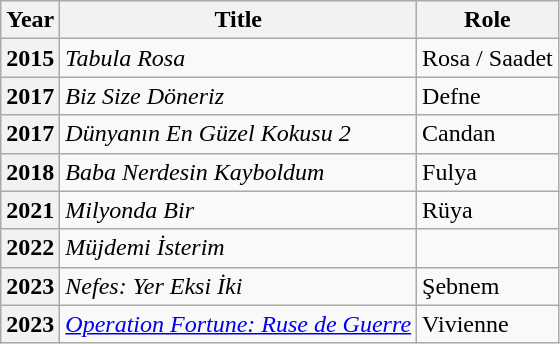<table class="wikitable plainrowheaders sortable">
<tr>
<th scope="col">Year</th>
<th scope="col">Title</th>
<th scope="col">Role</th>
</tr>
<tr>
<th scope="row">2015</th>
<td><em>Tabula Rosa</em></td>
<td>Rosa / Saadet</td>
</tr>
<tr>
<th scope="row">2017</th>
<td><em>Biz Size Döneriz</em></td>
<td>Defne</td>
</tr>
<tr>
<th scope="row">2017</th>
<td><em>Dünyanın En Güzel Kokusu 2</em></td>
<td>Candan</td>
</tr>
<tr>
<th scope="row">2018</th>
<td><em>Baba Nerdesin Kayboldum</em></td>
<td>Fulya</td>
</tr>
<tr>
<th scope="row">2021</th>
<td><em>Milyonda Bir</em></td>
<td>Rüya</td>
</tr>
<tr>
<th scope="row">2022</th>
<td><em>Müjdemi İsterim</em></td>
<td></td>
</tr>
<tr>
<th scope="row">2023</th>
<td><em>Nefes: Yer Eksi İki</em></td>
<td>Şebnem</td>
</tr>
<tr>
<th scope="row">2023</th>
<td><em><a href='#'>Operation Fortune: Ruse de Guerre</a></em></td>
<td>Vivienne</td>
</tr>
</table>
